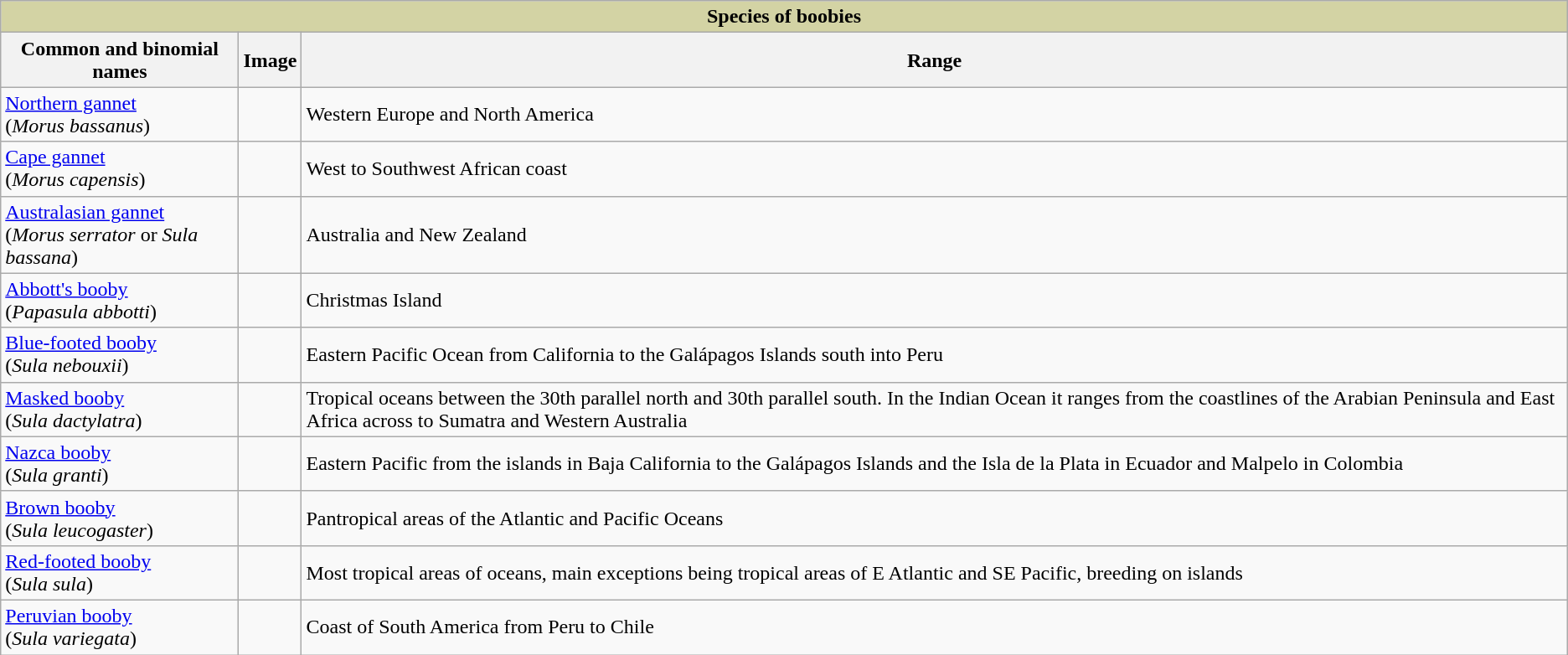<table class="wikitable sortable">
<tr>
<th align="center" style="background-color: #D3D3A4" colspan ="3">Species of boobies</th>
</tr>
<tr>
<th>Common and binomial names</th>
<th class="unsortable">Image</th>
<th>Range</th>
</tr>
<tr>
<td><a href='#'>Northern gannet</a><br>(<em>Morus bassanus</em>)</td>
<td></td>
<td>Western Europe and North America</td>
</tr>
<tr>
<td><a href='#'>Cape gannet</a><br>(<em>Morus capensis</em>)</td>
<td></td>
<td>West to Southwest African coast</td>
</tr>
<tr>
<td><a href='#'>Australasian gannet</a><br>(<em>Morus serrator</em> or <em>Sula bassana</em>)</td>
<td></td>
<td>Australia and New Zealand</td>
</tr>
<tr>
<td><a href='#'>Abbott's booby</a><br>(<em>Papasula abbotti</em>)</td>
<td></td>
<td>Christmas Island</td>
</tr>
<tr>
<td><a href='#'>Blue-footed booby</a><br>(<em>Sula nebouxii</em>)</td>
<td></td>
<td>Eastern Pacific Ocean from California to the Galápagos Islands south into Peru</td>
</tr>
<tr>
<td><a href='#'>Masked booby</a><br>(<em>Sula dactylatra</em>)</td>
<td></td>
<td>Tropical oceans between the 30th parallel north and 30th parallel south. In the Indian Ocean it ranges from the coastlines of the Arabian Peninsula and East Africa across to Sumatra and Western Australia</td>
</tr>
<tr>
<td><a href='#'>Nazca booby</a><br>(<em>Sula granti</em>)</td>
<td></td>
<td>Eastern Pacific from the islands in Baja California to the Galápagos Islands and the Isla de la Plata in Ecuador and Malpelo in Colombia</td>
</tr>
<tr>
<td><a href='#'>Brown booby</a><br>(<em>Sula leucogaster</em>)</td>
<td></td>
<td>Pantropical areas of the Atlantic and Pacific Oceans</td>
</tr>
<tr>
<td><a href='#'>Red-footed booby</a><br>(<em>Sula sula</em>)</td>
<td></td>
<td>Most tropical areas of oceans, main exceptions being tropical areas of E Atlantic and SE Pacific, breeding on islands</td>
</tr>
<tr>
<td><a href='#'>Peruvian booby</a><br>(<em>Sula variegata</em>)</td>
<td></td>
<td>Coast of South America from Peru to Chile</td>
</tr>
</table>
